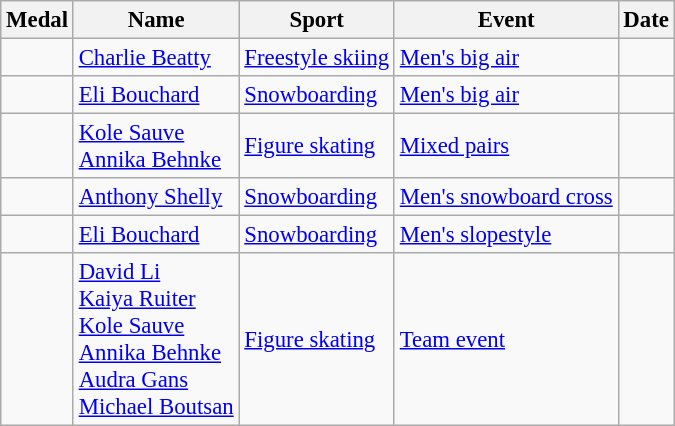<table class="wikitable sortable" style="font-size:95%">
<tr>
<th>Medal</th>
<th>Name</th>
<th>Sport</th>
<th>Event</th>
<th>Date</th>
</tr>
<tr>
<td></td>
<td><a href='#'>Charlie Beatty</a></td>
<td><a href='#'>Freestyle skiing</a></td>
<td><a href='#'>Men's big air</a></td>
<td></td>
</tr>
<tr>
<td></td>
<td><a href='#'>Eli Bouchard</a></td>
<td><a href='#'>Snowboarding</a></td>
<td><a href='#'>Men's big air</a></td>
<td></td>
</tr>
<tr>
<td></td>
<td><a href='#'>Kole Sauve</a><br><a href='#'>Annika Behnke</a></td>
<td><a href='#'>Figure skating</a></td>
<td><a href='#'>Mixed pairs</a></td>
<td></td>
</tr>
<tr>
<td></td>
<td><a href='#'>Anthony Shelly</a></td>
<td><a href='#'>Snowboarding</a></td>
<td><a href='#'>Men's snowboard cross</a></td>
<td></td>
</tr>
<tr>
<td></td>
<td><a href='#'>Eli Bouchard</a></td>
<td><a href='#'>Snowboarding</a></td>
<td><a href='#'>Men's slopestyle</a></td>
<td></td>
</tr>
<tr>
<td></td>
<td><a href='#'>David Li</a><br><a href='#'>Kaiya Ruiter</a><br><a href='#'>Kole Sauve</a><br><a href='#'>Annika Behnke</a><br><a href='#'>Audra Gans</a><br><a href='#'>Michael Boutsan</a></td>
<td><a href='#'>Figure skating</a></td>
<td><a href='#'>Team event</a></td>
<td></td>
</tr>
</table>
